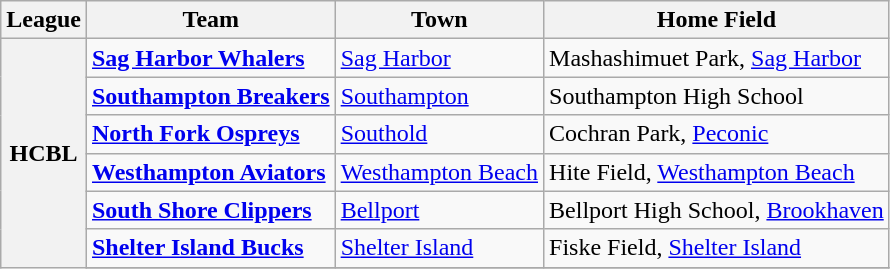<table class="wikitable">
<tr>
<th>League</th>
<th>Team</th>
<th>Town</th>
<th>Home Field</th>
</tr>
<tr>
<th rowspan="7">HCBL</th>
<td><strong><a href='#'>Sag Harbor Whalers</a></strong></td>
<td><a href='#'>Sag Harbor</a></td>
<td>Mashashimuet Park, <a href='#'>Sag Harbor</a></td>
</tr>
<tr>
<td><strong><a href='#'>Southampton Breakers</a></strong></td>
<td><a href='#'>Southampton</a></td>
<td>Southampton High School</td>
</tr>
<tr>
<td><strong><a href='#'>North Fork Ospreys</a></strong></td>
<td><a href='#'>Southold</a></td>
<td>Cochran Park, <a href='#'>Peconic</a></td>
</tr>
<tr>
<td><strong><a href='#'>Westhampton Aviators</a></strong></td>
<td><a href='#'>Westhampton Beach</a></td>
<td>Hite Field, <a href='#'>Westhampton Beach</a></td>
</tr>
<tr>
<td><strong><a href='#'>South Shore Clippers</a></strong></td>
<td><a href='#'>Bellport</a></td>
<td>Bellport High School, <a href='#'>Brookhaven</a></td>
</tr>
<tr>
<td><strong><a href='#'>Shelter Island Bucks</a></strong></td>
<td><a href='#'>Shelter Island</a></td>
<td>Fiske Field, <a href='#'>Shelter Island</a></td>
</tr>
<tr>
</tr>
</table>
